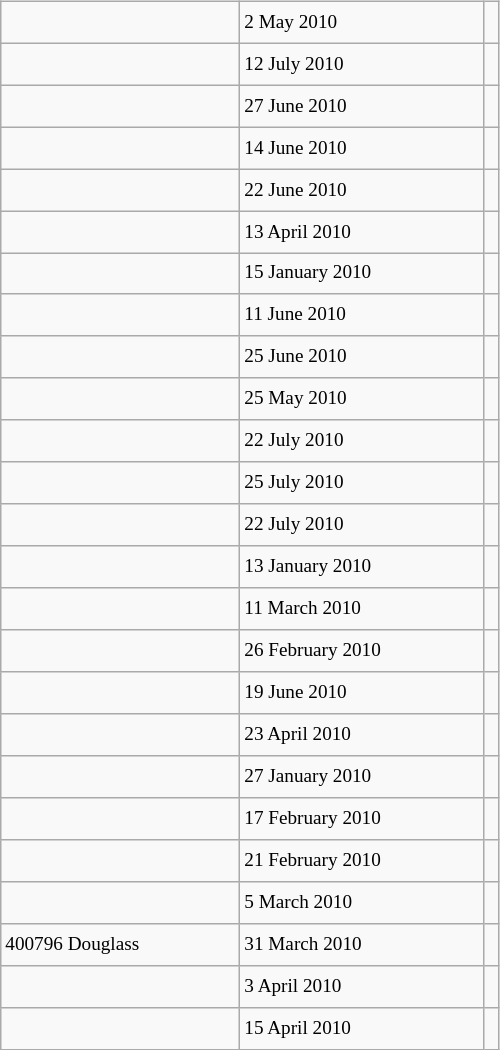<table class="wikitable" style="font-size: 80%; float: left; width: 26em; margin-right: 1em; height: 700px">
<tr>
<td></td>
<td>2 May 2010</td>
<td></td>
</tr>
<tr>
<td></td>
<td>12 July 2010</td>
<td></td>
</tr>
<tr>
<td></td>
<td>27 June 2010</td>
<td></td>
</tr>
<tr>
<td></td>
<td>14 June 2010</td>
<td></td>
</tr>
<tr>
<td></td>
<td>22 June 2010</td>
<td></td>
</tr>
<tr>
<td></td>
<td>13 April 2010</td>
<td></td>
</tr>
<tr>
<td></td>
<td>15 January 2010</td>
<td></td>
</tr>
<tr>
<td></td>
<td>11 June 2010</td>
<td></td>
</tr>
<tr>
<td></td>
<td>25 June 2010</td>
<td></td>
</tr>
<tr>
<td></td>
<td>25 May 2010</td>
<td></td>
</tr>
<tr>
<td></td>
<td>22 July 2010</td>
<td></td>
</tr>
<tr>
<td></td>
<td>25 July 2010</td>
<td></td>
</tr>
<tr>
<td></td>
<td>22 July 2010</td>
<td></td>
</tr>
<tr>
<td></td>
<td>13 January 2010</td>
<td></td>
</tr>
<tr>
<td></td>
<td>11 March 2010</td>
<td></td>
</tr>
<tr>
<td></td>
<td>26 February 2010</td>
<td></td>
</tr>
<tr>
<td></td>
<td>19 June 2010</td>
<td></td>
</tr>
<tr>
<td></td>
<td>23 April 2010</td>
<td></td>
</tr>
<tr>
<td></td>
<td>27 January 2010</td>
<td></td>
</tr>
<tr>
<td></td>
<td>17 February 2010</td>
<td></td>
</tr>
<tr>
<td></td>
<td>21 February 2010</td>
<td></td>
</tr>
<tr>
<td></td>
<td>5 March 2010</td>
<td></td>
</tr>
<tr>
<td>400796 Douglass</td>
<td>31 March 2010</td>
<td></td>
</tr>
<tr>
<td></td>
<td>3 April 2010</td>
<td></td>
</tr>
<tr>
<td></td>
<td>15 April 2010</td>
<td></td>
</tr>
</table>
